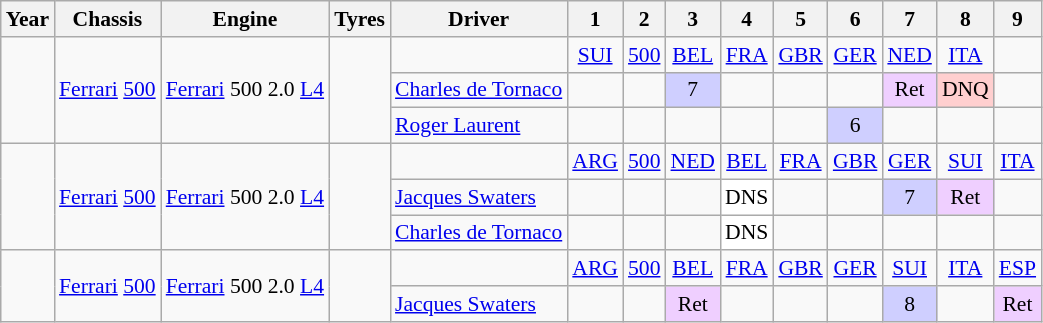<table class="wikitable" style="text-align:center; font-size:90%">
<tr>
<th>Year</th>
<th>Chassis</th>
<th>Engine</th>
<th>Tyres</th>
<th>Driver</th>
<th>1</th>
<th>2</th>
<th>3</th>
<th>4</th>
<th>5</th>
<th>6</th>
<th>7</th>
<th>8</th>
<th>9</th>
</tr>
<tr>
<td rowspan="3"></td>
<td rowspan="3"><a href='#'>Ferrari</a> <a href='#'>500</a></td>
<td rowspan="3"><a href='#'>Ferrari</a> 500 2.0 <a href='#'>L4</a></td>
<td rowspan="3"></td>
<td></td>
<td><a href='#'>SUI</a></td>
<td><a href='#'>500</a></td>
<td><a href='#'>BEL</a></td>
<td><a href='#'>FRA</a></td>
<td><a href='#'>GBR</a></td>
<td><a href='#'>GER</a></td>
<td><a href='#'>NED</a></td>
<td><a href='#'>ITA</a></td>
<td></td>
</tr>
<tr>
<td align="left"> <a href='#'>Charles de Tornaco</a></td>
<td></td>
<td></td>
<td style="background:#CFCFFF;">7</td>
<td></td>
<td></td>
<td></td>
<td style="background:#EFCFFF;">Ret</td>
<td style="background:#FFCFCF;">DNQ</td>
<td></td>
</tr>
<tr>
<td align="left"> <a href='#'>Roger Laurent</a></td>
<td></td>
<td></td>
<td></td>
<td></td>
<td></td>
<td style="background:#CFCFFF;">6</td>
<td></td>
<td></td>
<td></td>
</tr>
<tr>
<td rowspan="3"></td>
<td rowspan="3"><a href='#'>Ferrari</a> <a href='#'>500</a></td>
<td rowspan="3"><a href='#'>Ferrari</a> 500 2.0 <a href='#'>L4</a></td>
<td rowspan="3"></td>
<td></td>
<td><a href='#'>ARG</a></td>
<td><a href='#'>500</a></td>
<td><a href='#'>NED</a></td>
<td><a href='#'>BEL</a></td>
<td><a href='#'>FRA</a></td>
<td><a href='#'>GBR</a></td>
<td><a href='#'>GER</a></td>
<td><a href='#'>SUI</a></td>
<td><a href='#'>ITA</a></td>
</tr>
<tr>
<td align="left"> <a href='#'>Jacques Swaters</a></td>
<td></td>
<td></td>
<td></td>
<td style="background:#ffffff;">DNS</td>
<td></td>
<td></td>
<td style="background:#CFCFFF;">7</td>
<td style="background:#EFCFFF;">Ret</td>
<td></td>
</tr>
<tr>
<td align="left"> <a href='#'>Charles de Tornaco</a></td>
<td></td>
<td></td>
<td></td>
<td style="background:#ffffff;">DNS</td>
<td></td>
<td></td>
<td></td>
<td></td>
<td></td>
</tr>
<tr>
<td rowspan="2"></td>
<td rowspan="2"><a href='#'>Ferrari</a> <a href='#'>500</a></td>
<td rowspan="2"><a href='#'>Ferrari</a> 500 2.0 <a href='#'>L4</a></td>
<td rowspan="2"></td>
<td></td>
<td><a href='#'>ARG</a></td>
<td><a href='#'>500</a></td>
<td><a href='#'>BEL</a></td>
<td><a href='#'>FRA</a></td>
<td><a href='#'>GBR</a></td>
<td><a href='#'>GER</a></td>
<td><a href='#'>SUI</a></td>
<td><a href='#'>ITA</a></td>
<td><a href='#'>ESP</a></td>
</tr>
<tr>
<td align="left"> <a href='#'>Jacques Swaters</a></td>
<td></td>
<td></td>
<td style="background:#EFCFFF;">Ret</td>
<td></td>
<td></td>
<td></td>
<td style="background:#CFCFFF;">8</td>
<td></td>
<td style="background:#EFCFFF;">Ret</td>
</tr>
</table>
